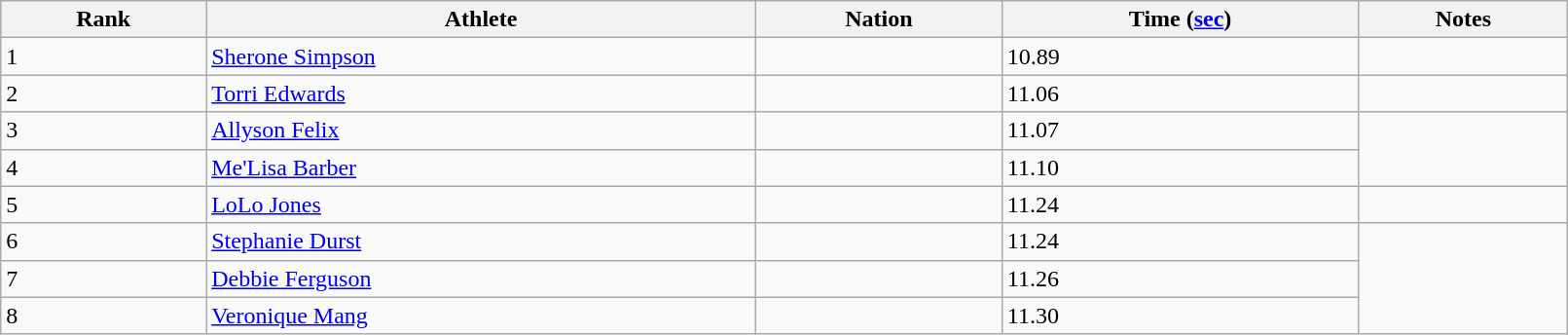<table class="wikitable" style="text=align:center;" width=85%>
<tr>
<th>Rank</th>
<th>Athlete</th>
<th>Nation</th>
<th>Time (<a href='#'>sec</a>)</th>
<th>Notes</th>
</tr>
<tr>
<td>1</td>
<td><a href='#'>Sherone Simpson</a></td>
<td></td>
<td>10.89</td>
</tr>
<tr>
<td>2</td>
<td><a href='#'>Torri Edwards</a></td>
<td></td>
<td>11.06</td>
<td></td>
</tr>
<tr>
<td>3</td>
<td><a href='#'>Allyson Felix</a></td>
<td></td>
<td>11.07</td>
</tr>
<tr>
<td>4</td>
<td><a href='#'>Me'Lisa Barber</a></td>
<td></td>
<td>11.10</td>
</tr>
<tr>
<td>5</td>
<td><a href='#'>LoLo Jones</a></td>
<td></td>
<td>11.24</td>
<td></td>
</tr>
<tr>
<td>6</td>
<td><a href='#'>Stephanie Durst</a></td>
<td></td>
<td>11.24</td>
</tr>
<tr>
<td>7</td>
<td><a href='#'>Debbie Ferguson</a></td>
<td></td>
<td>11.26</td>
</tr>
<tr>
<td>8</td>
<td><a href='#'>Veronique Mang</a></td>
<td></td>
<td>11.30</td>
</tr>
</table>
